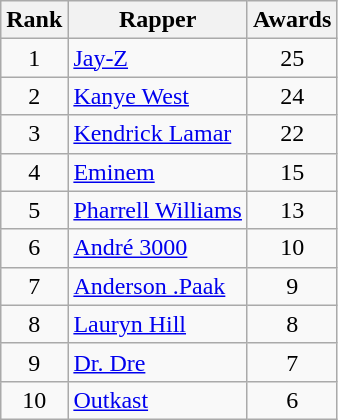<table class="wikitable" style="text-align: center; cellpadding: 2;">
<tr>
<th>Rank</th>
<th>Rapper</th>
<th>Awards</th>
</tr>
<tr>
<td>1</td>
<td style="text-align: left;"><a href='#'>Jay-Z</a></td>
<td>25</td>
</tr>
<tr>
<td>2</td>
<td style="text-align: left;"><a href='#'>Kanye West</a></td>
<td>24</td>
</tr>
<tr>
<td>3</td>
<td style="text-align: left;"><a href='#'>Kendrick Lamar</a></td>
<td>22</td>
</tr>
<tr>
<td>4</td>
<td style="text-align: left;"><a href='#'>Eminem</a></td>
<td>15</td>
</tr>
<tr>
<td>5</td>
<td style="text-align: left;"><a href='#'>Pharrell Williams</a></td>
<td>13</td>
</tr>
<tr>
<td>6</td>
<td style="text-align: left;"><a href='#'>André 3000</a></td>
<td>10</td>
</tr>
<tr>
<td>7</td>
<td style="text-align: left;"><a href='#'>Anderson .Paak</a></td>
<td>9</td>
</tr>
<tr>
<td>8</td>
<td style="text-align: left;"><a href='#'>Lauryn Hill</a></td>
<td>8</td>
</tr>
<tr>
<td>9</td>
<td style="text-align: left;"><a href='#'>Dr. Dre</a></td>
<td>7</td>
</tr>
<tr>
<td>10</td>
<td style="text-align: left;"><a href='#'>Outkast</a></td>
<td>6</td>
</tr>
</table>
